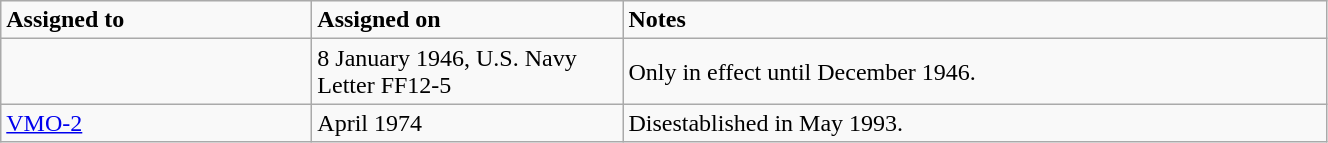<table class="wikitable" style="width: 70%;">
<tr>
<td style="width: 200px;"><strong>Assigned to</strong></td>
<td style="width: 200px;"><strong>Assigned on</strong></td>
<td><strong>Notes</strong></td>
</tr>
<tr>
<td></td>
<td>8 January 1946, U.S. Navy Letter FF12-5</td>
<td>Only in effect until December 1946.</td>
</tr>
<tr>
<td><a href='#'>VMO-2</a></td>
<td>April 1974</td>
<td>Disestablished in May 1993.</td>
</tr>
</table>
